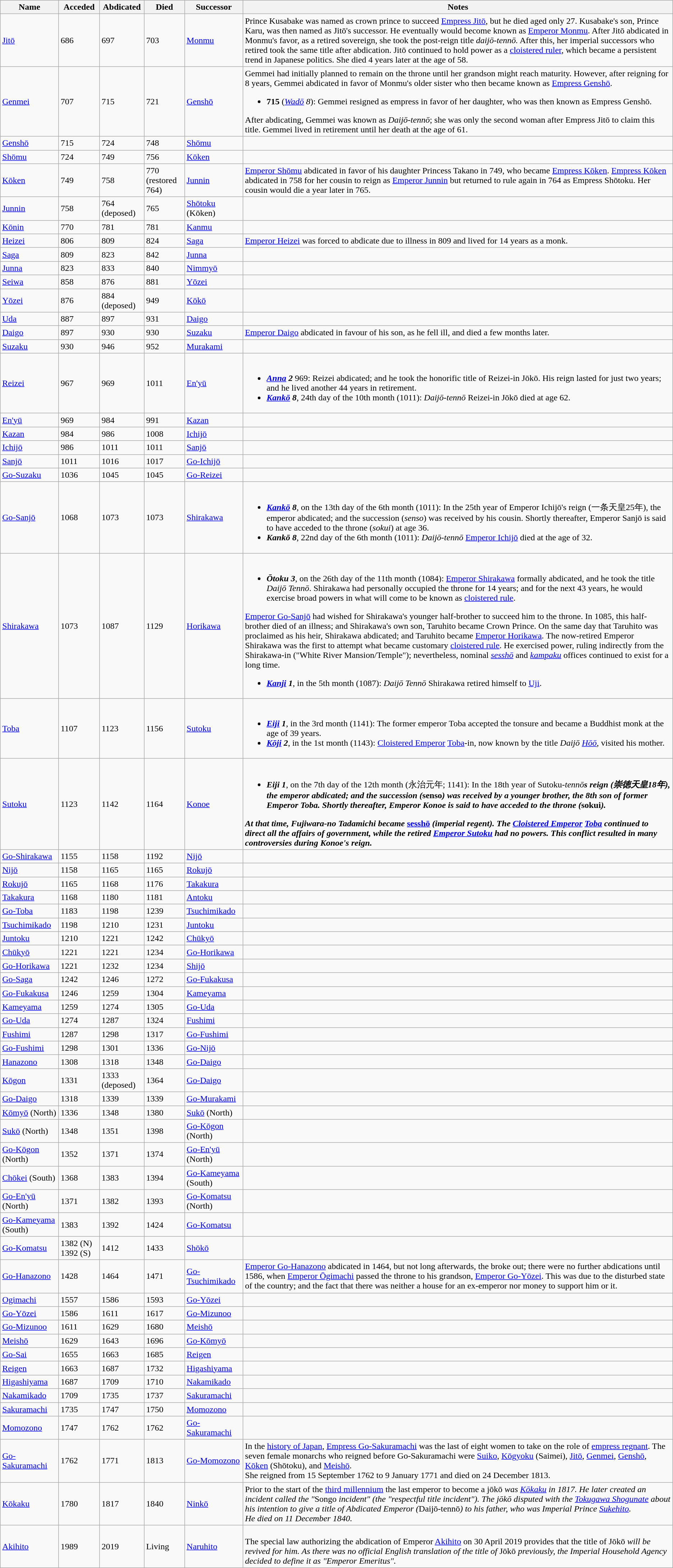<table class="wikitable">
<tr>
<th>Name</th>
<th>Acceded</th>
<th>Abdicated</th>
<th>Died</th>
<th>Successor</th>
<th>Notes</th>
</tr>
<tr>
<td><a href='#'>Jitō</a></td>
<td>686</td>
<td>697</td>
<td>703</td>
<td><a href='#'>Monmu</a></td>
<td>Prince Kusabake was named as crown prince to succeed <a href='#'>Empress Jitō</a>, but he died aged only 27.  Kusabake's son, Prince Karu, was then named as Jitō's successor.  He eventually would become known as <a href='#'>Emperor Monmu</a>. After Jitō abdicated in Monmu's favor, as a retired sovereign, she took the post-reign title <em>daijō-tennō.</em>  After this, her imperial successors who retired took the same title after abdication. Jitō continued to hold power as a <a href='#'>cloistered ruler</a>, which became a persistent trend in Japanese politics.  She died 4 years later at the age of 58.</td>
</tr>
<tr>
<td><a href='#'>Genmei</a></td>
<td>707</td>
<td>715</td>
<td>721</td>
<td><a href='#'>Genshō</a></td>
<td>Gemmei had initially planned to remain on the throne until her grandson might reach maturity.  However, after reigning for 8 years, Gemmei abdicated in favor of Monmu's older sister who then became known as <a href='#'>Empress Genshō</a>.<br><ul><li><strong>715</strong> (<em><a href='#'>Wadō</a> 8</em>): Gemmei resigned as empress in favor of her daughter, who was then known as Empress Genshō.</li></ul>After abdicating, Gemmei was known as <em>Daijō-tennō</em>; she was only the second woman after Empress Jitō to claim this title.  Gemmei lived in retirement until her death at the age of 61.</td>
</tr>
<tr>
<td><a href='#'>Genshō</a></td>
<td>715</td>
<td>724</td>
<td>748</td>
<td><a href='#'>Shōmu</a></td>
<td></td>
</tr>
<tr>
<td><a href='#'>Shōmu</a></td>
<td>724</td>
<td>749</td>
<td>756</td>
<td><a href='#'>Kōken</a></td>
<td></td>
</tr>
<tr>
<td><a href='#'>Kōken</a></td>
<td>749</td>
<td>758</td>
<td>770 (restored 764)</td>
<td><a href='#'>Junnin</a></td>
<td><a href='#'>Emperor Shōmu</a> abdicated in favor of his daughter Princess Takano in 749, who became <a href='#'>Empress Kōken</a>. <a href='#'>Empress Kōken</a> abdicated in 758 for her cousin to reign as <a href='#'>Emperor Junnin</a> but returned to rule again in 764 as Empress Shōtoku. Her cousin would die a year later in 765.</td>
</tr>
<tr>
<td><a href='#'>Junnin</a></td>
<td>758</td>
<td>764 (deposed)</td>
<td>765</td>
<td><a href='#'>Shōtoku</a> (Kōken)</td>
<td></td>
</tr>
<tr>
<td><a href='#'>Kōnin</a></td>
<td>770</td>
<td>781</td>
<td>781</td>
<td><a href='#'>Kanmu</a></td>
<td></td>
</tr>
<tr>
<td><a href='#'>Heizei</a></td>
<td>806</td>
<td>809</td>
<td>824</td>
<td><a href='#'>Saga</a></td>
<td><a href='#'>Emperor Heizei</a> was forced to abdicate due to illness in 809 and lived for 14 years as a monk.</td>
</tr>
<tr>
<td><a href='#'>Saga</a></td>
<td>809</td>
<td>823</td>
<td>842</td>
<td><a href='#'>Junna</a></td>
<td></td>
</tr>
<tr>
<td><a href='#'>Junna</a></td>
<td>823</td>
<td>833</td>
<td>840</td>
<td><a href='#'>Nimmyō</a></td>
<td></td>
</tr>
<tr>
<td><a href='#'>Seiwa</a></td>
<td>858</td>
<td>876</td>
<td>881</td>
<td><a href='#'>Yōzei</a></td>
<td></td>
</tr>
<tr>
<td><a href='#'>Yōzei</a></td>
<td>876</td>
<td>884 (deposed)</td>
<td>949</td>
<td><a href='#'>Kōkō</a></td>
<td></td>
</tr>
<tr>
<td><a href='#'>Uda</a></td>
<td>887</td>
<td>897</td>
<td>931</td>
<td><a href='#'>Daigo</a></td>
<td></td>
</tr>
<tr>
<td><a href='#'>Daigo</a></td>
<td>897</td>
<td>930</td>
<td>930</td>
<td><a href='#'>Suzaku</a></td>
<td><a href='#'>Emperor Daigo</a> abdicated in favour of his son, as he fell ill, and died a few months later.</td>
</tr>
<tr>
<td><a href='#'>Suzaku</a></td>
<td>930</td>
<td>946</td>
<td>952</td>
<td><a href='#'>Murakami</a></td>
<td></td>
</tr>
<tr>
<td><a href='#'>Reizei</a></td>
<td>967</td>
<td>969</td>
<td>1011</td>
<td><a href='#'>En'yū</a></td>
<td><br><ul><li><strong><em><a href='#'>Anna</a> 2</em></strong> 969: Reizei abdicated; and he took the honorific title of Reizei-in Jōkō. His reign lasted for just two years;  and he lived another 44 years in retirement.</li><li><strong><em><a href='#'>Kankō</a> 8</em></strong>, 24th day of the 10th month (1011):  <em>Daijō-tennō</em> Reizei-in Jōkō died at age 62.</li></ul></td>
</tr>
<tr>
<td><a href='#'>En'yū</a></td>
<td>969</td>
<td>984</td>
<td>991</td>
<td><a href='#'>Kazan</a></td>
<td></td>
</tr>
<tr>
<td><a href='#'>Kazan</a></td>
<td>984</td>
<td>986</td>
<td>1008</td>
<td><a href='#'>Ichijō</a></td>
<td></td>
</tr>
<tr>
<td><a href='#'>Ichijō</a></td>
<td>986</td>
<td>1011</td>
<td>1011</td>
<td><a href='#'>Sanjō</a></td>
<td></td>
</tr>
<tr>
<td><a href='#'>Sanjō</a></td>
<td>1011</td>
<td>1016</td>
<td>1017</td>
<td><a href='#'>Go-Ichijō</a></td>
<td></td>
</tr>
<tr>
<td><a href='#'>Go-Suzaku</a></td>
<td>1036</td>
<td>1045</td>
<td>1045</td>
<td><a href='#'>Go-Reizei</a></td>
<td></td>
</tr>
<tr>
<td><a href='#'>Go-Sanjō</a></td>
<td>1068</td>
<td>1073</td>
<td>1073</td>
<td><a href='#'>Shirakawa</a></td>
<td><br><ul><li><strong><em><a href='#'>Kankō</a> 8</em></strong>, on the 13th day of the 6th month (1011): In the 25th year of Emperor Ichijō's reign (一条天皇25年), the emperor abdicated; and the succession (<em>senso</em>) was received by his cousin.   Shortly thereafter, Emperor Sanjō is said to have acceded to the throne (<em>sokui</em>) at age 36.</li><li><strong><em>Kankō 8</em></strong>, 22nd day of the 6th month (1011): <em>Daijō-tennō</em> <a href='#'>Emperor Ichijō</a> died at the age of 32.</li></ul></td>
</tr>
<tr>
<td><a href='#'>Shirakawa</a></td>
<td>1073</td>
<td>1087</td>
<td>1129</td>
<td><a href='#'>Horikawa</a></td>
<td><br><ul><li><strong><em>Ōtoku 3</em></strong>, on the 26th day of the 11th month (1084): <a href='#'>Emperor Shirakawa</a> formally abdicated, and he took the title <em>Daijō Tennō</em>. Shirakawa had personally occupied the throne for 14 years; and for the next 43 years, he would exercise broad powers in what will come to be known as <a href='#'>cloistered rule</a>.</li></ul><a href='#'>Emperor Go-Sanjō</a> had wished for Shirakawa's younger half-brother to succeed him to the throne.  In 1085, this half-brother died of an illness; and Shirakawa's own son, Taruhito became Crown Prince. On the same day that Taruhito was proclaimed as his heir, Shirakawa abdicated; and Taruhito became <a href='#'>Emperor Horikawa</a>.  The now-retired Emperor Shirakawa was the first to attempt what became customary <a href='#'>cloistered rule</a>.  He exercised power, ruling indirectly from the Shirakawa-in ("White River Mansion/Temple"); nevertheless, nominal <em><a href='#'>sesshō</a></em> and <em><a href='#'>kampaku</a></em> offices continued to exist for a long time.<ul><li><strong><em><a href='#'>Kanji</a> 1</em></strong>, in the 5th month (1087):  <em>Daijō Tennō</em> Shirakawa retired himself to <a href='#'>Uji</a>.</li></ul></td>
</tr>
<tr>
<td><a href='#'>Toba</a></td>
<td>1107</td>
<td>1123</td>
<td>1156</td>
<td><a href='#'>Sutoku</a></td>
<td><br><ul><li><strong><em><a href='#'>Eiji</a>  1</em></strong>, in the 3rd month (1141): The former emperor Toba accepted the tonsure and became a Buddhist monk at the age of 39 years.</li><li><strong><em><a href='#'>Kōji</a> 2</em></strong>, in the 1st month (1143): <a href='#'>Cloistered Emperor</a> <a href='#'>Toba</a>-in, now known by the title <em>Daijō <a href='#'>Hōō</a></em>, visited his mother.</li></ul></td>
</tr>
<tr>
<td><a href='#'>Sutoku</a></td>
<td>1123</td>
<td>1142</td>
<td>1164</td>
<td><a href='#'>Konoe</a></td>
<td><br><ul><li><strong><em>Eiji 1</em></strong>, on the 7th day of the 12th month (永治元年; 1141): In the 18th year of Sutoku<em>-tennō<strong>s reign (崇徳天皇18年), the emperor abdicated; and the succession (</em>senso<em>) was received by a younger brother, the 8th son of former Emperor Toba.  Shortly thereafter, Emperor Konoe is said to have acceded to the throne (</em>sokui<em>).</li></ul>At that time, Fujiwara-no Tadamichi became </em><a href='#'>sesshō</a><em> (imperial regent).  The <a href='#'>Cloistered Emperor</a> <a href='#'>Toba</a> continued to direct all the affairs of government, while the retired <a href='#'>Emperor Sutoku</a> had no powers.  This conflict resulted in many controversies during Konoe's reign.</td>
</tr>
<tr>
<td><a href='#'>Go-Shirakawa</a></td>
<td>1155</td>
<td>1158</td>
<td>1192</td>
<td><a href='#'>Nijō</a></td>
<td></td>
</tr>
<tr>
<td><a href='#'>Nijō</a></td>
<td>1158</td>
<td>1165</td>
<td>1165</td>
<td><a href='#'>Rokujō</a></td>
<td></td>
</tr>
<tr>
<td><a href='#'>Rokujō</a></td>
<td>1165</td>
<td>1168</td>
<td>1176</td>
<td><a href='#'>Takakura</a></td>
<td></td>
</tr>
<tr>
<td><a href='#'>Takakura</a></td>
<td>1168</td>
<td>1180</td>
<td>1181</td>
<td><a href='#'>Antoku</a></td>
<td></td>
</tr>
<tr>
<td><a href='#'>Go-Toba</a></td>
<td>1183</td>
<td>1198</td>
<td>1239</td>
<td><a href='#'>Tsuchimikado</a></td>
<td></td>
</tr>
<tr>
<td><a href='#'>Tsuchimikado</a></td>
<td>1198</td>
<td>1210</td>
<td>1231</td>
<td><a href='#'>Juntoku</a></td>
<td></td>
</tr>
<tr>
<td><a href='#'>Juntoku</a></td>
<td>1210</td>
<td>1221</td>
<td>1242</td>
<td><a href='#'>Chūkyō</a></td>
<td></td>
</tr>
<tr>
<td><a href='#'>Chūkyō</a></td>
<td>1221</td>
<td>1221</td>
<td>1234</td>
<td><a href='#'>Go-Horikawa</a></td>
<td></td>
</tr>
<tr>
<td><a href='#'>Go-Horikawa</a></td>
<td>1221</td>
<td>1232</td>
<td>1234</td>
<td><a href='#'>Shijō</a></td>
<td></td>
</tr>
<tr>
<td><a href='#'>Go-Saga</a></td>
<td>1242</td>
<td>1246</td>
<td>1272</td>
<td><a href='#'>Go-Fukakusa</a></td>
<td></td>
</tr>
<tr>
<td><a href='#'>Go-Fukakusa</a></td>
<td>1246</td>
<td>1259</td>
<td>1304</td>
<td><a href='#'>Kameyama</a></td>
<td></td>
</tr>
<tr>
<td><a href='#'>Kameyama</a></td>
<td>1259</td>
<td>1274</td>
<td>1305</td>
<td><a href='#'>Go-Uda</a></td>
<td></td>
</tr>
<tr>
<td><a href='#'>Go-Uda</a></td>
<td>1274</td>
<td>1287</td>
<td>1324</td>
<td><a href='#'>Fushimi</a></td>
<td></td>
</tr>
<tr>
<td><a href='#'>Fushimi</a></td>
<td>1287</td>
<td>1298</td>
<td>1317</td>
<td><a href='#'>Go-Fushimi</a></td>
<td></td>
</tr>
<tr>
<td><a href='#'>Go-Fushimi</a></td>
<td>1298</td>
<td>1301</td>
<td>1336</td>
<td><a href='#'>Go-Nijō</a></td>
<td></td>
</tr>
<tr>
<td><a href='#'>Hanazono</a></td>
<td>1308</td>
<td>1318</td>
<td>1348</td>
<td><a href='#'>Go-Daigo</a></td>
<td></td>
</tr>
<tr>
<td><a href='#'>Kōgon</a></td>
<td>1331</td>
<td>1333 (deposed)</td>
<td>1364</td>
<td><a href='#'>Go-Daigo</a></td>
<td></td>
</tr>
<tr>
<td><a href='#'>Go-Daigo</a></td>
<td>1318</td>
<td>1339</td>
<td>1339</td>
<td><a href='#'>Go-Murakami</a></td>
<td></td>
</tr>
<tr>
<td><a href='#'>Kōmyō</a> (North)</td>
<td>1336</td>
<td>1348</td>
<td>1380</td>
<td><a href='#'>Sukō</a> (North)</td>
<td></td>
</tr>
<tr>
<td><a href='#'>Sukō</a> (North)</td>
<td>1348</td>
<td>1351</td>
<td>1398</td>
<td><a href='#'>Go-Kōgon</a> (North)</td>
<td></td>
</tr>
<tr>
<td><a href='#'>Go-Kōgon</a> (North)</td>
<td>1352</td>
<td>1371</td>
<td>1374</td>
<td><a href='#'>Go-En'yū</a> (North)</td>
<td></td>
</tr>
<tr>
<td><a href='#'>Chōkei</a> (South)</td>
<td>1368</td>
<td>1383</td>
<td>1394</td>
<td><a href='#'>Go-Kameyama</a> (South)</td>
<td></td>
</tr>
<tr>
<td><a href='#'>Go-En'yū</a> (North)</td>
<td>1371</td>
<td>1382</td>
<td>1393</td>
<td><a href='#'>Go-Komatsu</a> (North)</td>
<td></td>
</tr>
<tr>
<td><a href='#'>Go-Kameyama</a> (South)</td>
<td>1383</td>
<td>1392</td>
<td>1424</td>
<td><a href='#'>Go-Komatsu</a></td>
<td></td>
</tr>
<tr>
<td><a href='#'>Go-Komatsu</a></td>
<td>1382 (N) 1392 (S)</td>
<td>1412</td>
<td>1433</td>
<td><a href='#'>Shōkō</a></td>
<td></td>
</tr>
<tr>
<td><a href='#'>Go-Hanazono</a></td>
<td>1428</td>
<td>1464</td>
<td>1471</td>
<td><a href='#'>Go-Tsuchimikado</a></td>
<td><a href='#'>Emperor Go-Hanazono</a> abdicated in 1464, but not long afterwards, the  broke out; there were no further abdications until 1586, when <a href='#'>Emperor Ōgimachi</a> passed the throne to his grandson, <a href='#'>Emperor Go-Yōzei</a>. This was due to the disturbed state of the country; and the fact that there was neither a house for an ex-emperor nor money to support him or it.</td>
</tr>
<tr>
<td><a href='#'>Ogimachi</a></td>
<td>1557</td>
<td>1586</td>
<td>1593</td>
<td><a href='#'>Go-Yōzei</a></td>
<td></td>
</tr>
<tr>
<td><a href='#'>Go-Yōzei</a></td>
<td>1586</td>
<td>1611</td>
<td>1617</td>
<td><a href='#'>Go-Mizunoo</a></td>
<td></td>
</tr>
<tr>
<td><a href='#'>Go-Mizunoo</a></td>
<td>1611</td>
<td>1629</td>
<td>1680</td>
<td><a href='#'>Meishō</a></td>
<td></td>
</tr>
<tr>
<td><a href='#'>Meishō</a></td>
<td>1629</td>
<td>1643</td>
<td>1696</td>
<td><a href='#'>Go-Kōmyō</a></td>
<td></td>
</tr>
<tr>
<td><a href='#'>Go-Sai</a></td>
<td>1655</td>
<td>1663</td>
<td>1685</td>
<td><a href='#'>Reigen</a></td>
<td></td>
</tr>
<tr>
<td><a href='#'>Reigen</a></td>
<td>1663</td>
<td>1687</td>
<td>1732</td>
<td><a href='#'>Higashiyama</a></td>
<td></td>
</tr>
<tr>
<td><a href='#'>Higashiyama</a></td>
<td>1687</td>
<td>1709</td>
<td>1710</td>
<td><a href='#'>Nakamikado</a></td>
<td></td>
</tr>
<tr>
<td><a href='#'>Nakamikado</a></td>
<td>1709</td>
<td>1735</td>
<td>1737</td>
<td><a href='#'>Sakuramachi</a></td>
<td></td>
</tr>
<tr>
<td><a href='#'>Sakuramachi</a></td>
<td>1735</td>
<td>1747</td>
<td>1750</td>
<td><a href='#'>Momozono</a></td>
<td></td>
</tr>
<tr>
<td><a href='#'>Momozono</a></td>
<td>1747</td>
<td>1762</td>
<td>1762</td>
<td><a href='#'>Go-Sakuramachi</a></td>
<td></td>
</tr>
<tr>
<td><a href='#'>Go-Sakuramachi</a></td>
<td>1762</td>
<td>1771</td>
<td>1813</td>
<td><a href='#'>Go-Momozono</a></td>
<td>In the <a href='#'>history of Japan</a>, <a href='#'>Empress Go-Sakuramachi</a> was the last of eight women to take on the role of <a href='#'>empress regnant</a>.  The seven female monarchs who reigned before Go-Sakuramachi were <a href='#'>Suiko</a>, <a href='#'>Kōgyoku</a> (Saimei), <a href='#'>Jitō</a>, <a href='#'>Genmei</a>, <a href='#'>Genshō</a>, <a href='#'>Kōken</a> (Shōtoku), and <a href='#'>Meishō</a>.<br>She reigned from 15 September 1762 to 9 January 1771 and died on 24 December 1813.</td>
</tr>
<tr>
<td><a href='#'>Kōkaku</a></td>
<td>1780</td>
<td>1817</td>
<td>1840</td>
<td><a href='#'>Ninkō</a></td>
<td>Prior to the start of the <a href='#'>third millennium</a> the last emperor to become a </em>jōkō<em> was <a href='#'>Kōkaku</a> in 1817. He later created an incident called the "</em>Songo<em> incident" (the "respectful title incident").  The jōkō disputed with the <a href='#'>Tokugawa Shogunate</a> about his intention to give a title of Abdicated Emperor (</em>Daijō-tennō<em>) to his father, who was Imperial Prince <a href='#'>Sukehito</a>.<br>He died on 11 December 1840.</td>
</tr>
<tr>
<td><a href='#'>Akihito</a></td>
<td>1989</td>
<td>2019</td>
<td>Living</td>
<td><a href='#'>Naruhito</a></td>
<td><br>The special law authorizing the abdication of Emperor <a href='#'>Akihito</a> on 30 April 2019 provides that the title of </em>Jōkō<em> will be revived for him. As there was no official English translation of the title of </em>Jōkō<em> previously, the Imperial Household Agency decided to define it as "Emperor Emeritus".</td>
</tr>
</table>
